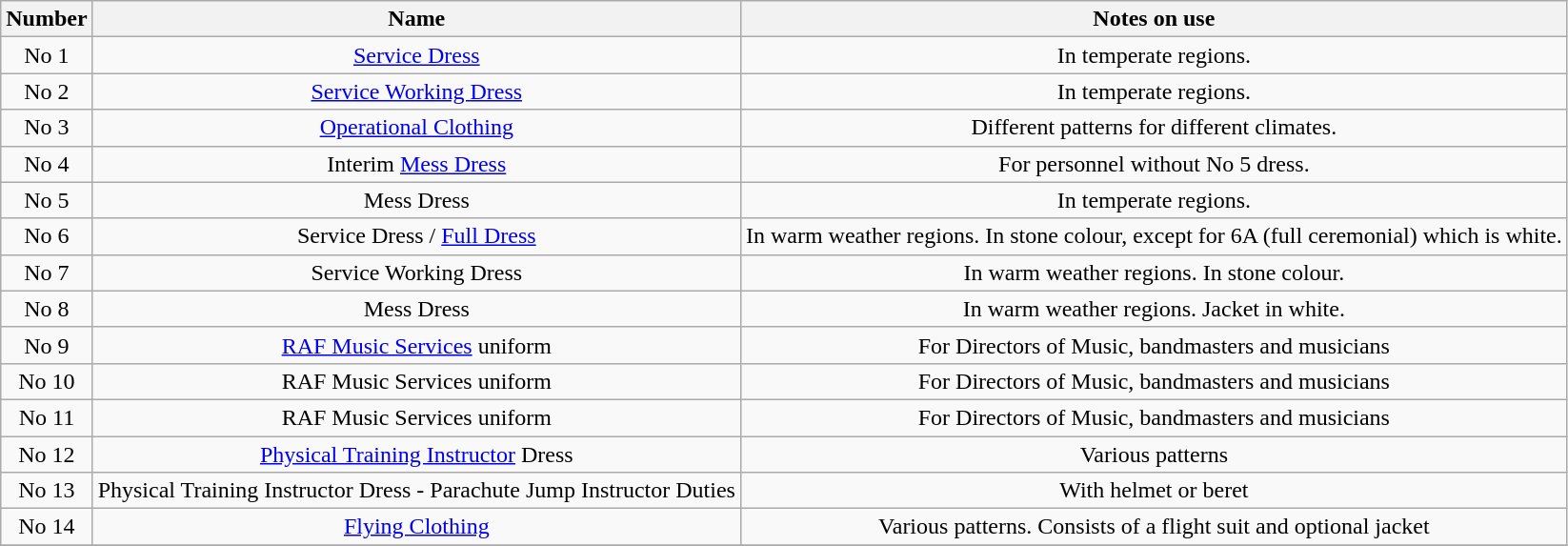<table class="wikitable" style="text-align:center">
<tr>
<th>Number</th>
<th>Name</th>
<th>Notes on use</th>
</tr>
<tr>
<td>No 1</td>
<td><a href='#'>Service Dress</a></td>
<td>In temperate regions.</td>
</tr>
<tr>
<td>No 2</td>
<td><a href='#'>Service Working Dress</a></td>
<td>In temperate regions.</td>
</tr>
<tr>
<td>No 3</td>
<td><a href='#'>Operational Clothing</a></td>
<td>Different patterns for different climates.</td>
</tr>
<tr>
<td>No 4</td>
<td>Interim <a href='#'>Mess Dress</a></td>
<td>For personnel without No 5 dress.</td>
</tr>
<tr>
<td>No 5</td>
<td>Mess Dress</td>
<td>In temperate regions.</td>
</tr>
<tr>
<td>No 6</td>
<td>Service Dress / <a href='#'>Full Dress</a></td>
<td>In warm weather regions. In stone colour, except for 6A (full ceremonial) which is white.</td>
</tr>
<tr>
<td>No 7</td>
<td>Service Working Dress</td>
<td>In warm weather regions. In stone colour.</td>
</tr>
<tr>
<td>No 8</td>
<td>Mess Dress</td>
<td>In warm weather regions. Jacket in white.</td>
</tr>
<tr>
<td>No 9</td>
<td><a href='#'>RAF Music Services</a> uniform</td>
<td>For Directors of Music, bandmasters and musicians</td>
</tr>
<tr>
<td>No 10</td>
<td>RAF Music Services uniform</td>
<td>For Directors of Music, bandmasters and musicians</td>
</tr>
<tr>
<td>No 11</td>
<td>RAF Music Services uniform</td>
<td>For Directors of Music, bandmasters and musicians</td>
</tr>
<tr>
<td>No 12</td>
<td><a href='#'>Physical Training Instructor</a> Dress</td>
<td>Various patterns</td>
</tr>
<tr>
<td>No 13</td>
<td>Physical Training Instructor Dress - Parachute Jump Instructor Duties</td>
<td>With helmet or beret</td>
</tr>
<tr>
<td>No 14</td>
<td><a href='#'>Flying Clothing</a></td>
<td>Various patterns. Consists of a flight suit and optional jacket</td>
</tr>
<tr>
</tr>
</table>
